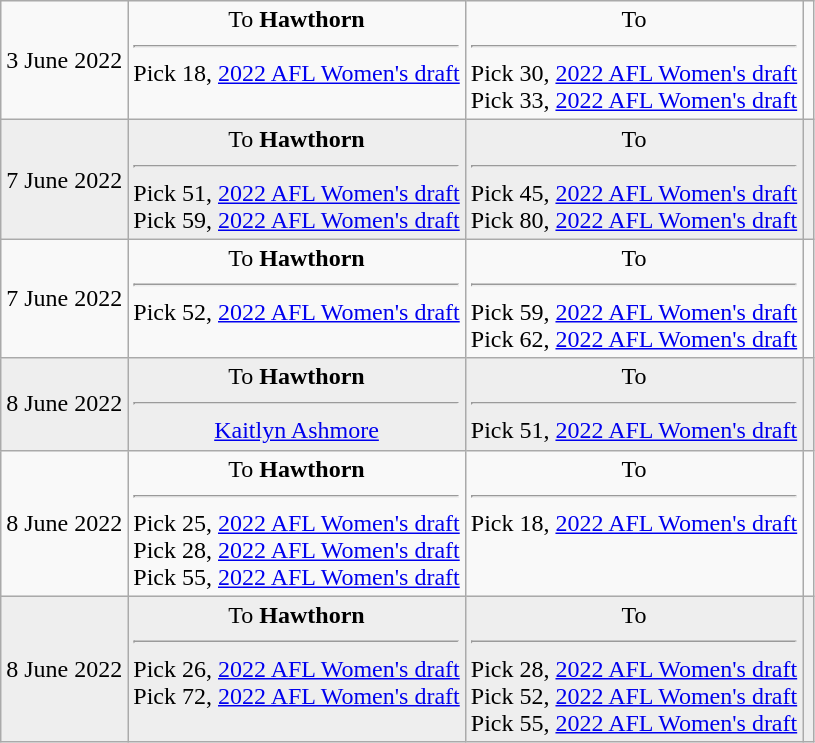<table class="wikitable" style="text-align:center;">
<tr>
<td>3 June 2022</td>
<td style="vertical-align:top;">To <strong>Hawthorn</strong> <hr> Pick 18, <a href='#'>2022 AFL Women's draft</a></td>
<td style="vertical-align:top;">To <strong></strong> <hr> Pick 30, <a href='#'>2022 AFL Women's draft</a> <br> Pick 33, <a href='#'>2022 AFL Women's draft</a></td>
<td></td>
</tr>
<tr style="background:#EEE">
<td>7 June 2022</td>
<td style="vertical-align:top;">To <strong>Hawthorn</strong> <hr> Pick 51, <a href='#'>2022 AFL Women's draft</a> <br> Pick 59, <a href='#'>2022 AFL Women's draft</a></td>
<td style="vertical-align:top;">To <strong></strong> <hr> Pick 45, <a href='#'>2022 AFL Women's draft</a> <br> Pick 80, <a href='#'>2022 AFL Women's draft</a></td>
<td></td>
</tr>
<tr>
<td>7 June 2022</td>
<td style="vertical-align:top;">To <strong>Hawthorn</strong> <hr> Pick 52, <a href='#'>2022 AFL Women's draft</a></td>
<td style="vertical-align:top;">To <strong></strong> <hr> Pick 59, <a href='#'>2022 AFL Women's draft</a> <br> Pick 62, <a href='#'>2022 AFL Women's draft</a></td>
<td></td>
</tr>
<tr style="background:#EEE">
<td>8 June 2022</td>
<td style="vertical-align:top;">To <strong>Hawthorn</strong> <hr> <a href='#'>Kaitlyn Ashmore</a></td>
<td style="vertical-align:top;">To <strong></strong> <hr> Pick 51, <a href='#'>2022 AFL Women's draft</a></td>
<td></td>
</tr>
<tr>
<td>8 June 2022</td>
<td style="vertical-align:top;">To <strong>Hawthorn</strong> <hr> Pick 25, <a href='#'>2022 AFL Women's draft</a> <br> Pick 28, <a href='#'>2022 AFL Women's draft</a> <br> Pick 55, <a href='#'>2022 AFL Women's draft</a></td>
<td style="vertical-align:top;">To <strong></strong> <hr> Pick 18, <a href='#'>2022 AFL Women's draft</a></td>
<td></td>
</tr>
<tr style="background:#EEE">
<td>8 June 2022</td>
<td style="vertical-align:top;">To <strong>Hawthorn</strong> <hr> Pick 26, <a href='#'>2022 AFL Women's draft</a> <br> Pick 72, <a href='#'>2022 AFL Women's draft</a></td>
<td style="vertical-align:top;">To <strong></strong> <hr> Pick 28, <a href='#'>2022 AFL Women's draft</a> <br> Pick 52, <a href='#'>2022 AFL Women's draft</a> <br> Pick 55, <a href='#'>2022 AFL Women's draft</a></td>
<td></td>
</tr>
</table>
